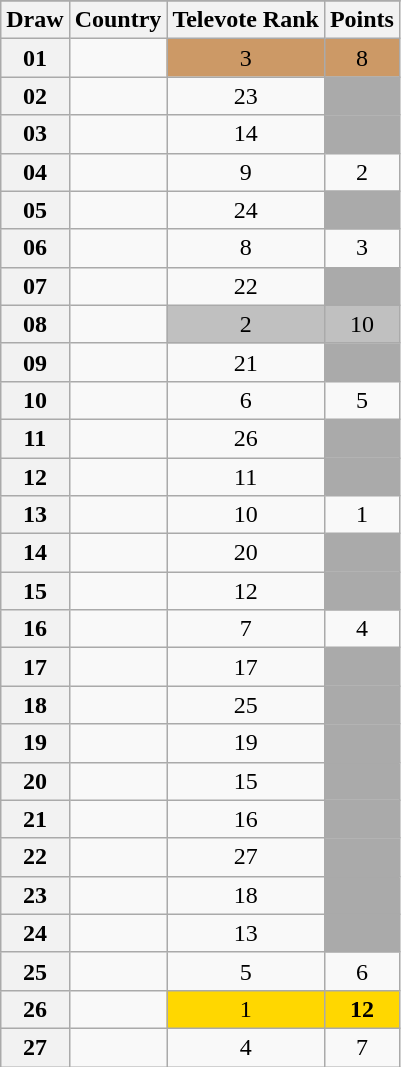<table class="sortable wikitable collapsible plainrowheaders" style="text-align:center;">
<tr>
</tr>
<tr>
<th scope="col">Draw</th>
<th scope="col">Country</th>
<th scope="col">Televote Rank</th>
<th scope="col">Points</th>
</tr>
<tr>
<th scope="row" style="text-align:center;">01</th>
<td style="text-align:left;"></td>
<td style="background:#CC9966;">3</td>
<td style="background:#CC9966;">8</td>
</tr>
<tr>
<th scope="row" style="text-align:center;">02</th>
<td style="text-align:left;"></td>
<td>23</td>
<td style="background:#AAAAAA;"></td>
</tr>
<tr>
<th scope="row" style="text-align:center;">03</th>
<td style="text-align:left;"></td>
<td>14</td>
<td style="background:#AAAAAA;"></td>
</tr>
<tr>
<th scope="row" style="text-align:center;">04</th>
<td style="text-align:left;"></td>
<td>9</td>
<td>2</td>
</tr>
<tr>
<th scope="row" style="text-align:center;">05</th>
<td style="text-align:left;"></td>
<td>24</td>
<td style="background:#AAAAAA;"></td>
</tr>
<tr>
<th scope="row" style="text-align:center;">06</th>
<td style="text-align:left;"></td>
<td>8</td>
<td>3</td>
</tr>
<tr>
<th scope="row" style="text-align:center;">07</th>
<td style="text-align:left;"></td>
<td>22</td>
<td style="background:#AAAAAA;"></td>
</tr>
<tr>
<th scope="row" style="text-align:center;">08</th>
<td style="text-align:left;"></td>
<td style="background:silver;">2</td>
<td style="background:silver;">10</td>
</tr>
<tr>
<th scope="row" style="text-align:center;">09</th>
<td style="text-align:left;"></td>
<td>21</td>
<td style="background:#AAAAAA;"></td>
</tr>
<tr>
<th scope="row" style="text-align:center;">10</th>
<td style="text-align:left;"></td>
<td>6</td>
<td>5</td>
</tr>
<tr>
<th scope="row" style="text-align:center;">11</th>
<td style="text-align:left;"></td>
<td>26</td>
<td style="background:#AAAAAA;"></td>
</tr>
<tr>
<th scope="row" style="text-align:center;">12</th>
<td style="text-align:left;"></td>
<td>11</td>
<td style="background:#AAAAAA;"></td>
</tr>
<tr>
<th scope="row" style="text-align:center;">13</th>
<td style="text-align:left;"></td>
<td>10</td>
<td>1</td>
</tr>
<tr>
<th scope="row" style="text-align:center;">14</th>
<td style="text-align:left;"></td>
<td>20</td>
<td style="background:#AAAAAA;"></td>
</tr>
<tr>
<th scope="row" style="text-align:center;">15</th>
<td style="text-align:left;"></td>
<td>12</td>
<td style="background:#AAAAAA;"></td>
</tr>
<tr>
<th scope="row" style="text-align:center;">16</th>
<td style="text-align:left;"></td>
<td>7</td>
<td>4</td>
</tr>
<tr>
<th scope="row" style="text-align:center;">17</th>
<td style="text-align:left;"></td>
<td>17</td>
<td style="background:#AAAAAA;"></td>
</tr>
<tr>
<th scope="row" style="text-align:center;">18</th>
<td style="text-align:left;"></td>
<td>25</td>
<td style="background:#AAAAAA;"></td>
</tr>
<tr>
<th scope="row" style="text-align:center;">19</th>
<td style="text-align:left;"></td>
<td>19</td>
<td style="background:#AAAAAA;"></td>
</tr>
<tr>
<th scope="row" style="text-align:center;">20</th>
<td style="text-align:left;"></td>
<td>15</td>
<td style="background:#AAAAAA;"></td>
</tr>
<tr>
<th scope="row" style="text-align:center;">21</th>
<td style="text-align:left;"></td>
<td>16</td>
<td style="background:#AAAAAA;"></td>
</tr>
<tr>
<th scope="row" style="text-align:center;">22</th>
<td style="text-align:left;"></td>
<td>27</td>
<td style="background:#AAAAAA;"></td>
</tr>
<tr>
<th scope="row" style="text-align:center;">23</th>
<td style="text-align:left;"></td>
<td>18</td>
<td style="background:#AAAAAA;"></td>
</tr>
<tr>
<th scope="row" style="text-align:center;">24</th>
<td style="text-align:left;"></td>
<td>13</td>
<td style="background:#AAAAAA;"></td>
</tr>
<tr>
<th scope="row" style="text-align:center;">25</th>
<td style="text-align:left;"></td>
<td>5</td>
<td>6</td>
</tr>
<tr>
<th scope="row" style="text-align:center;">26</th>
<td style="text-align:left;"></td>
<td style="background:gold;">1</td>
<td style="background:gold;"><strong>12</strong></td>
</tr>
<tr>
<th scope="row" style="text-align:center;">27</th>
<td style="text-align:left;"></td>
<td>4</td>
<td>7</td>
</tr>
</table>
